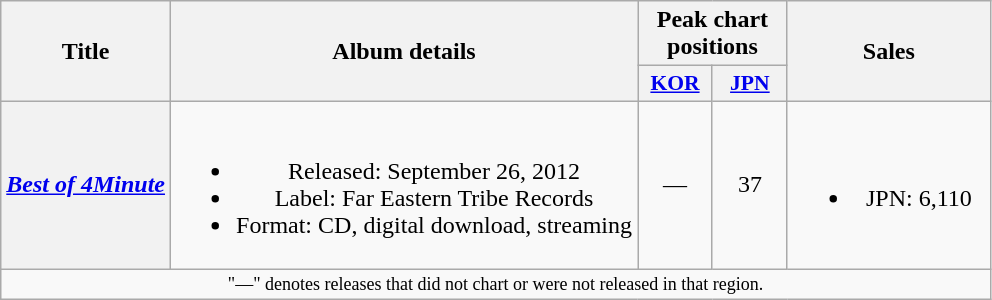<table class="wikitable plainrowheaders" style="text-align:center;">
<tr>
<th scope="col" rowspan="2">Title</th>
<th scope="col" rowspan="2">Album details</th>
<th scope="col" colspan="2">Peak chart positions</th>
<th scope="col" rowspan="2" style="width:8em">Sales</th>
</tr>
<tr>
<th scope="col" style="width:3em;font-size:90%;"><a href='#'>KOR</a><br></th>
<th scope="col" style="width:3em;font-size:90%;"><a href='#'>JPN</a><br></th>
</tr>
<tr>
<th scope="row"><em><a href='#'>Best of 4Minute</a></em></th>
<td><br><ul><li>Released: September 26, 2012 </li><li>Label: Far Eastern Tribe Records</li><li>Format: CD, digital download, streaming</li></ul></td>
<td>—</td>
<td>37</td>
<td><br><ul><li>JPN: 6,110</li></ul></td>
</tr>
<tr>
<td colspan="5" style="text-align:center; font-size:9pt;">"—" denotes releases that did not chart or were not released in that region.</td>
</tr>
</table>
